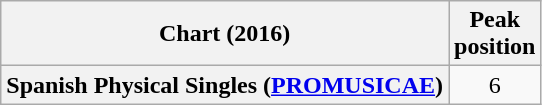<table class="wikitable plainrowheaders" style="text-align:center">
<tr>
<th scope="col">Chart (2016)</th>
<th scope="col">Peak<br>position</th>
</tr>
<tr>
<th scope="row">Spanish Physical Singles (<a href='#'>PROMUSICAE</a>)</th>
<td>6</td>
</tr>
</table>
